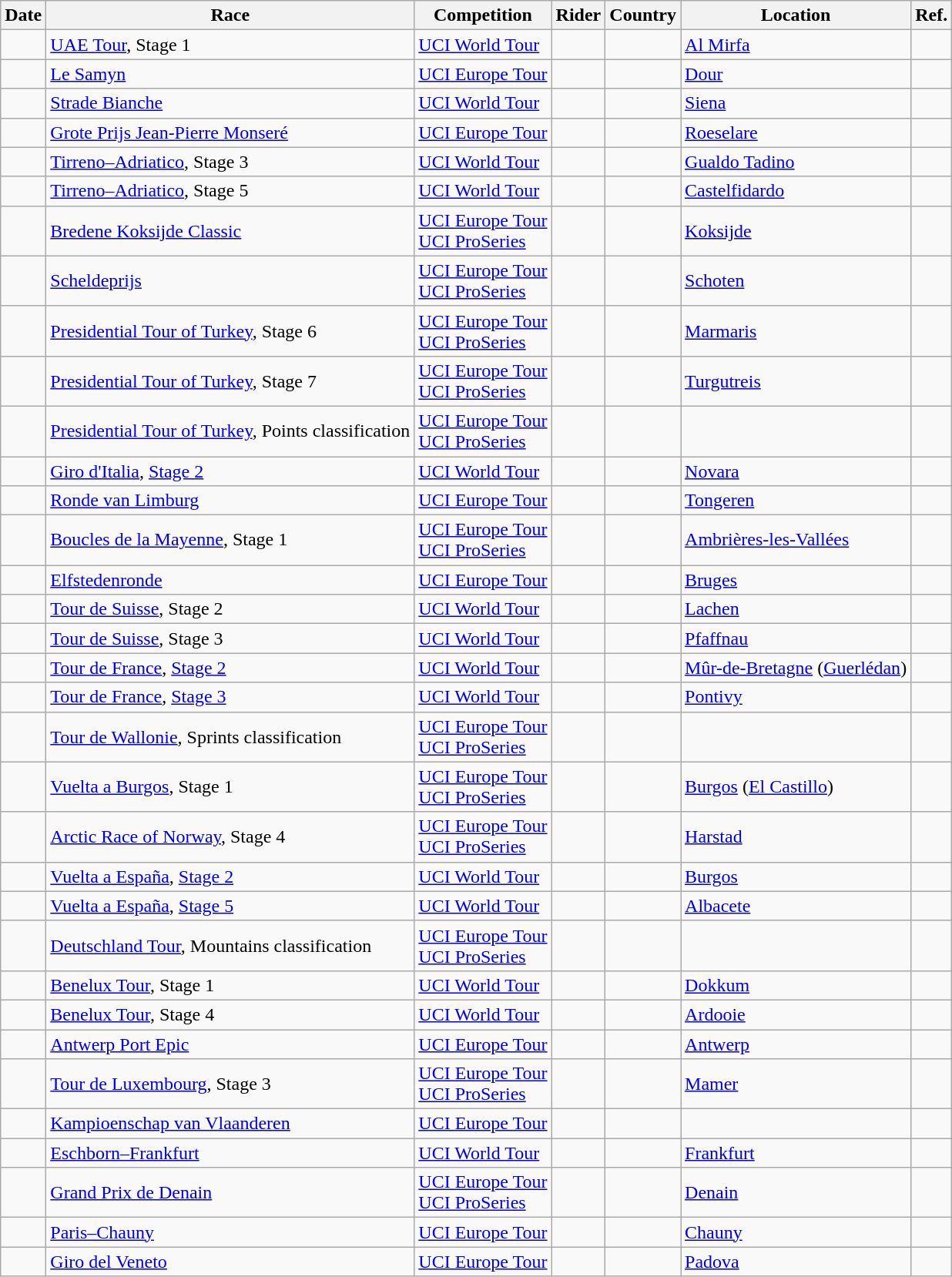<table class="wikitable sortable">
<tr>
<th>Date</th>
<th>Race</th>
<th>Competition</th>
<th>Rider</th>
<th>Country</th>
<th>Location</th>
<th class="unsortable">Ref.</th>
</tr>
<tr>
<td></td>
<td><a href='#'>UAE Tour</a>, Stage 1</td>
<td><a href='#'>UCI World Tour</a></td>
<td></td>
<td></td>
<td><a href='#'>Al Mirfa</a></td>
<td align="center"></td>
</tr>
<tr>
<td></td>
<td><a href='#'>Le Samyn</a></td>
<td><a href='#'>UCI Europe Tour</a></td>
<td></td>
<td></td>
<td><a href='#'>Dour</a></td>
<td align="center"></td>
</tr>
<tr>
<td></td>
<td><a href='#'>Strade Bianche</a></td>
<td><a href='#'>UCI World Tour</a></td>
<td></td>
<td></td>
<td><a href='#'>Siena</a></td>
<td align="center"></td>
</tr>
<tr>
<td></td>
<td><a href='#'>Grote Prijs Jean-Pierre Monseré</a></td>
<td><a href='#'>UCI Europe Tour</a></td>
<td></td>
<td></td>
<td><a href='#'>Roeselare</a></td>
<td align="center"></td>
</tr>
<tr>
<td></td>
<td><a href='#'>Tirreno–Adriatico</a>, Stage 3</td>
<td><a href='#'>UCI World Tour</a></td>
<td></td>
<td></td>
<td><a href='#'>Gualdo Tadino</a></td>
<td align="center"></td>
</tr>
<tr>
<td></td>
<td><a href='#'>Tirreno–Adriatico</a>, Stage 5</td>
<td><a href='#'>UCI World Tour</a></td>
<td></td>
<td></td>
<td><a href='#'>Castelfidardo</a></td>
<td align="center"></td>
</tr>
<tr>
<td></td>
<td><a href='#'>Bredene Koksijde Classic</a></td>
<td><a href='#'>UCI Europe Tour</a> <br> <a href='#'>UCI ProSeries</a></td>
<td></td>
<td></td>
<td><a href='#'>Koksijde</a></td>
<td align="center"></td>
</tr>
<tr>
<td></td>
<td><a href='#'>Scheldeprijs</a></td>
<td><a href='#'>UCI Europe Tour</a> <br> <a href='#'>UCI ProSeries</a></td>
<td></td>
<td></td>
<td><a href='#'>Schoten</a></td>
<td align="center"></td>
</tr>
<tr>
<td></td>
<td><a href='#'>Presidential Tour of Turkey</a>, Stage 6</td>
<td><a href='#'>UCI Europe Tour</a> <br> <a href='#'>UCI ProSeries</a></td>
<td></td>
<td></td>
<td><a href='#'>Marmaris</a></td>
<td align="center"></td>
</tr>
<tr>
<td></td>
<td><a href='#'>Presidential Tour of Turkey</a>, Stage 7</td>
<td><a href='#'>UCI Europe Tour</a> <br> <a href='#'>UCI ProSeries</a></td>
<td></td>
<td></td>
<td><a href='#'>Turgutreis</a></td>
<td align="center"></td>
</tr>
<tr>
<td></td>
<td><a href='#'>Presidential Tour of Turkey</a>, Points classification</td>
<td><a href='#'>UCI Europe Tour</a> <br> <a href='#'>UCI ProSeries</a></td>
<td></td>
<td></td>
<td></td>
<td align="center"></td>
</tr>
<tr>
<td></td>
<td><a href='#'>Giro d'Italia</a>, <a href='#'>Stage 2</a></td>
<td><a href='#'>UCI World Tour</a></td>
<td></td>
<td></td>
<td><a href='#'>Novara</a></td>
<td align="center"></td>
</tr>
<tr>
<td></td>
<td><a href='#'>Ronde van Limburg</a></td>
<td><a href='#'>UCI Europe Tour</a></td>
<td></td>
<td></td>
<td><a href='#'>Tongeren</a></td>
<td align="center"></td>
</tr>
<tr>
<td></td>
<td><a href='#'>Boucles de la Mayenne</a>, Stage 1</td>
<td><a href='#'>UCI Europe Tour</a> <br> <a href='#'>UCI ProSeries</a></td>
<td></td>
<td></td>
<td><a href='#'>Ambrières-les-Vallées</a></td>
<td align="center"></td>
</tr>
<tr>
<td></td>
<td><a href='#'>Elfstedenronde</a></td>
<td><a href='#'>UCI Europe Tour</a></td>
<td></td>
<td></td>
<td><a href='#'>Bruges</a></td>
<td align="center"></td>
</tr>
<tr>
<td></td>
<td><a href='#'>Tour de Suisse</a>, Stage 2</td>
<td><a href='#'>UCI World Tour</a></td>
<td></td>
<td></td>
<td><a href='#'>Lachen</a></td>
<td align="center"></td>
</tr>
<tr>
<td></td>
<td><a href='#'>Tour de Suisse</a>, Stage 3</td>
<td><a href='#'>UCI World Tour</a></td>
<td></td>
<td></td>
<td><a href='#'>Pfaffnau</a></td>
<td align="center"></td>
</tr>
<tr>
<td></td>
<td><a href='#'>Tour de France</a>, <a href='#'>Stage 2</a></td>
<td><a href='#'>UCI World Tour</a></td>
<td></td>
<td></td>
<td><a href='#'>Mûr-de-Bretagne</a> (<a href='#'>Guerlédan</a>)</td>
<td align="center"></td>
</tr>
<tr>
<td></td>
<td><a href='#'>Tour de France</a>, <a href='#'>Stage 3</a></td>
<td><a href='#'>UCI World Tour</a></td>
<td></td>
<td></td>
<td><a href='#'>Pontivy</a></td>
<td align="center"></td>
</tr>
<tr>
<td></td>
<td><a href='#'>Tour de Wallonie</a>, Sprints classification</td>
<td><a href='#'>UCI Europe Tour</a> <br> <a href='#'>UCI ProSeries</a></td>
<td></td>
<td></td>
<td></td>
<td align="center"></td>
</tr>
<tr>
<td></td>
<td><a href='#'>Vuelta a Burgos</a>, Stage 1</td>
<td><a href='#'>UCI Europe Tour</a> <br> <a href='#'>UCI ProSeries</a></td>
<td></td>
<td></td>
<td><a href='#'>Burgos</a> (<a href='#'>El Castillo</a>)</td>
<td align="center"></td>
</tr>
<tr>
<td></td>
<td><a href='#'>Arctic Race of Norway</a>, Stage 4</td>
<td><a href='#'>UCI Europe Tour</a> <br> <a href='#'>UCI ProSeries</a></td>
<td></td>
<td></td>
<td><a href='#'>Harstad</a></td>
<td align="center"></td>
</tr>
<tr>
<td></td>
<td><a href='#'>Vuelta a España</a>, <a href='#'>Stage 2</a></td>
<td><a href='#'>UCI World Tour</a></td>
<td></td>
<td></td>
<td><a href='#'>Burgos</a></td>
<td align="center"></td>
</tr>
<tr>
<td></td>
<td><a href='#'>Vuelta a España</a>, <a href='#'>Stage 5</a></td>
<td><a href='#'>UCI World Tour</a></td>
<td></td>
<td></td>
<td><a href='#'>Albacete</a></td>
<td align="center"></td>
</tr>
<tr>
<td></td>
<td><a href='#'>Deutschland Tour</a>, Mountains classification</td>
<td><a href='#'>UCI Europe Tour</a> <br> <a href='#'>UCI ProSeries</a></td>
<td></td>
<td></td>
<td></td>
<td align="center"></td>
</tr>
<tr>
<td></td>
<td><a href='#'>Benelux Tour</a>, Stage 1</td>
<td><a href='#'>UCI World Tour</a></td>
<td></td>
<td></td>
<td><a href='#'>Dokkum</a></td>
<td align="center"></td>
</tr>
<tr>
<td></td>
<td><a href='#'>Benelux Tour</a>, Stage 4</td>
<td><a href='#'>UCI World Tour</a></td>
<td></td>
<td></td>
<td><a href='#'>Ardooie</a></td>
<td align="center"></td>
</tr>
<tr>
<td></td>
<td><a href='#'>Antwerp Port Epic</a></td>
<td><a href='#'>UCI Europe Tour</a></td>
<td></td>
<td></td>
<td><a href='#'>Antwerp</a></td>
<td align="center"></td>
</tr>
<tr>
<td></td>
<td><a href='#'>Tour de Luxembourg</a>, Stage 3</td>
<td><a href='#'>UCI Europe Tour</a> <br> <a href='#'>UCI ProSeries</a></td>
<td></td>
<td></td>
<td><a href='#'>Mamer</a></td>
<td align="center"></td>
</tr>
<tr>
<td></td>
<td><a href='#'>Kampioenschap van Vlaanderen</a></td>
<td><a href='#'>UCI Europe Tour</a></td>
<td></td>
<td></td>
<td></td>
<td align="center"></td>
</tr>
<tr>
<td></td>
<td><a href='#'>Eschborn–Frankfurt</a></td>
<td><a href='#'>UCI World Tour</a></td>
<td></td>
<td></td>
<td><a href='#'>Frankfurt</a></td>
<td align="center"></td>
</tr>
<tr>
<td></td>
<td><a href='#'>Grand Prix de Denain</a></td>
<td><a href='#'>UCI Europe Tour</a> <br> <a href='#'>UCI ProSeries</a></td>
<td></td>
<td></td>
<td><a href='#'>Denain</a></td>
<td align="center"></td>
</tr>
<tr>
<td></td>
<td><a href='#'>Paris–Chauny</a></td>
<td><a href='#'>UCI Europe Tour</a></td>
<td></td>
<td></td>
<td><a href='#'>Chauny</a></td>
<td align="center"></td>
</tr>
<tr>
<td></td>
<td><a href='#'>Giro del Veneto</a></td>
<td><a href='#'>UCI Europe Tour</a></td>
<td></td>
<td></td>
<td><a href='#'>Padova</a></td>
<td align="center"></td>
</tr>
</table>
